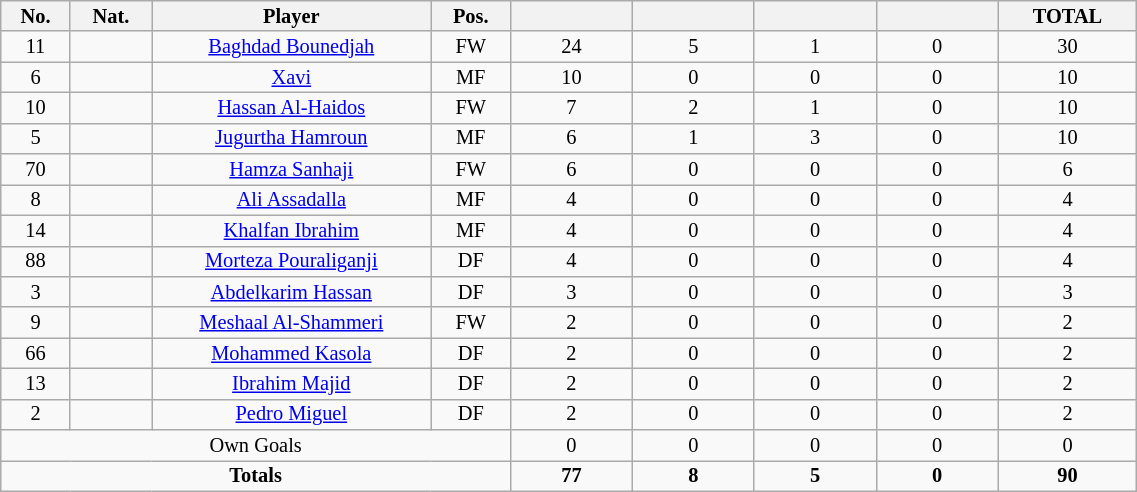<table class="wikitable sortable alternance"  style="font-size:85%; text-align:center; line-height:14px; width:60%;">
<tr>
<th width=10>No.</th>
<th width=10>Nat.</th>
<th width=100>Player</th>
<th width=10>Pos.</th>
<th width=40></th>
<th width=40></th>
<th width=40></th>
<th width=40></th>
<th width=40>TOTAL</th>
</tr>
<tr>
<td>11</td>
<td></td>
<td><a href='#'>Baghdad Bounedjah</a></td>
<td>FW</td>
<td>24</td>
<td>5</td>
<td>1</td>
<td>0</td>
<td>30</td>
</tr>
<tr>
<td>6</td>
<td></td>
<td><a href='#'>Xavi</a></td>
<td>MF</td>
<td>10</td>
<td>0</td>
<td>0</td>
<td>0</td>
<td>10</td>
</tr>
<tr>
<td>10</td>
<td></td>
<td><a href='#'>Hassan Al-Haidos</a></td>
<td>FW</td>
<td>7</td>
<td>2</td>
<td>1</td>
<td>0</td>
<td>10</td>
</tr>
<tr>
<td>5</td>
<td></td>
<td><a href='#'>Jugurtha Hamroun</a></td>
<td>MF</td>
<td>6</td>
<td>1</td>
<td>3</td>
<td>0</td>
<td>10</td>
</tr>
<tr>
<td>70</td>
<td></td>
<td><a href='#'>Hamza Sanhaji</a></td>
<td>FW</td>
<td>6</td>
<td>0</td>
<td>0</td>
<td>0</td>
<td>6</td>
</tr>
<tr>
<td>8</td>
<td></td>
<td><a href='#'>Ali Assadalla</a></td>
<td>MF</td>
<td>4</td>
<td>0</td>
<td>0</td>
<td>0</td>
<td>4</td>
</tr>
<tr>
<td>14</td>
<td></td>
<td><a href='#'>Khalfan Ibrahim</a></td>
<td>MF</td>
<td>4</td>
<td>0</td>
<td>0</td>
<td>0</td>
<td>4</td>
</tr>
<tr>
<td>88</td>
<td></td>
<td><a href='#'>Morteza Pouraliganji</a></td>
<td>DF</td>
<td>4</td>
<td>0</td>
<td>0</td>
<td>0</td>
<td>4</td>
</tr>
<tr>
<td>3</td>
<td></td>
<td><a href='#'>Abdelkarim Hassan</a></td>
<td>DF</td>
<td>3</td>
<td>0</td>
<td>0</td>
<td>0</td>
<td>3</td>
</tr>
<tr>
<td>9</td>
<td></td>
<td><a href='#'>Meshaal Al-Shammeri</a></td>
<td>FW</td>
<td>2</td>
<td>0</td>
<td>0</td>
<td>0</td>
<td>2</td>
</tr>
<tr>
<td>66</td>
<td></td>
<td><a href='#'>Mohammed Kasola</a></td>
<td>DF</td>
<td>2</td>
<td>0</td>
<td>0</td>
<td>0</td>
<td>2</td>
</tr>
<tr>
<td>13</td>
<td></td>
<td><a href='#'>Ibrahim Majid</a></td>
<td>DF</td>
<td>2</td>
<td>0</td>
<td>0</td>
<td>0</td>
<td>2</td>
</tr>
<tr>
<td>2</td>
<td></td>
<td><a href='#'>Pedro Miguel</a></td>
<td>DF</td>
<td>2</td>
<td>0</td>
<td>0</td>
<td>0</td>
<td>2</td>
</tr>
<tr class="sortbottom">
<td colspan="4">Own Goals</td>
<td>0</td>
<td>0</td>
<td>0</td>
<td>0</td>
<td>0</td>
</tr>
<tr class="sortbottom">
<td colspan="4"><strong>Totals</strong></td>
<td><strong>77</strong></td>
<td><strong>8</strong></td>
<td><strong>5</strong></td>
<td><strong>0</strong></td>
<td><strong>90</strong></td>
</tr>
</table>
